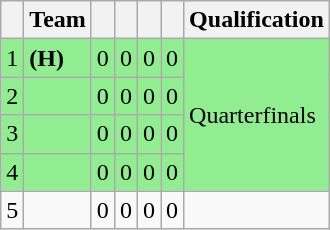<table class="wikitable">
<tr>
<th></th>
<th>Team</th>
<th></th>
<th></th>
<th></th>
<th></th>
<th>Qualification</th>
</tr>
<tr bgcolor=lightgreen>
<td>1</td>
<td> <strong>(H)</strong></td>
<td>0</td>
<td>0</td>
<td>0</td>
<td>0</td>
<td rowspan=4>Quarterfinals</td>
</tr>
<tr bgcolor=lightgreen>
<td>2</td>
<td></td>
<td>0</td>
<td>0</td>
<td>0</td>
<td>0</td>
</tr>
<tr bgcolor=lightgreen>
<td>3</td>
<td></td>
<td>0</td>
<td>0</td>
<td>0</td>
<td>0</td>
</tr>
<tr bgcolor=lightgreen>
<td>4</td>
<td></td>
<td>0</td>
<td>0</td>
<td>0</td>
<td>0</td>
</tr>
<tr>
<td>5</td>
<td></td>
<td>0</td>
<td>0</td>
<td>0</td>
<td>0</td>
<td></td>
</tr>
</table>
